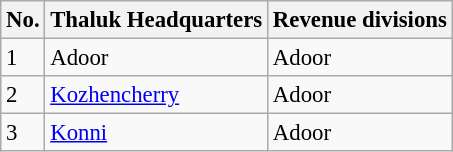<table class="wikitable" style="font-size:95%;">
<tr>
<th>No.</th>
<th>Thaluk Headquarters</th>
<th>Revenue divisions</th>
</tr>
<tr>
<td>1</td>
<td>Adoor</td>
<td>Adoor</td>
</tr>
<tr>
<td>2</td>
<td><a href='#'>Kozhencherry</a></td>
<td>Adoor</td>
</tr>
<tr>
<td>3</td>
<td><a href='#'>Konni</a></td>
<td>Adoor</td>
</tr>
</table>
